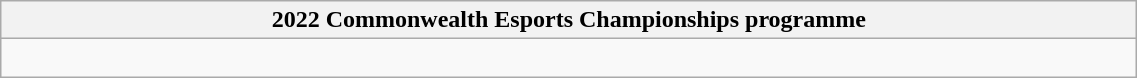<table class="wikitable" style="width: 60%;">
<tr>
<th>2022 Commonwealth Esports Championships programme</th>
</tr>
<tr>
<td><br></td>
</tr>
</table>
